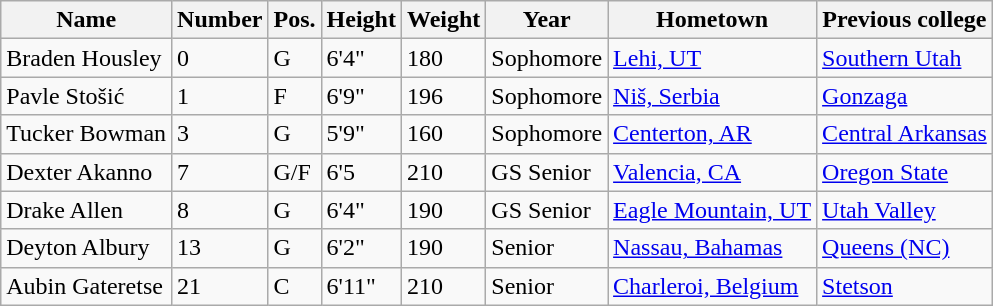<table class="wikitable sortable" border="1">
<tr>
<th>Name</th>
<th>Number</th>
<th>Pos.</th>
<th>Height</th>
<th>Weight</th>
<th>Year</th>
<th>Hometown</th>
<th class="unsortable">Previous college</th>
</tr>
<tr>
<td>Braden Housley</td>
<td>0</td>
<td>G</td>
<td>6'4"</td>
<td>180</td>
<td> Sophomore</td>
<td><a href='#'>Lehi, UT</a></td>
<td><a href='#'>Southern Utah</a></td>
</tr>
<tr>
<td>Pavle Stošić</td>
<td>1</td>
<td>F</td>
<td>6'9"</td>
<td>196</td>
<td>Sophomore</td>
<td><a href='#'>Niš, Serbia</a></td>
<td><a href='#'>Gonzaga</a></td>
</tr>
<tr>
<td>Tucker Bowman</td>
<td>3</td>
<td>G</td>
<td>5'9"</td>
<td>160</td>
<td>Sophomore</td>
<td><a href='#'>Centerton, AR</a></td>
<td><a href='#'>Central Arkansas</a></td>
</tr>
<tr>
<td>Dexter Akanno</td>
<td>7</td>
<td>G/F</td>
<td>6'5</td>
<td>210</td>
<td>GS Senior</td>
<td><a href='#'>Valencia, CA</a></td>
<td><a href='#'>Oregon State</a></td>
</tr>
<tr>
<td>Drake Allen</td>
<td>8</td>
<td>G</td>
<td>6'4"</td>
<td>190</td>
<td>GS Senior</td>
<td><a href='#'>Eagle Mountain, UT</a></td>
<td><a href='#'>Utah Valley</a></td>
</tr>
<tr>
<td>Deyton Albury</td>
<td>13</td>
<td>G</td>
<td>6'2"</td>
<td>190</td>
<td>Senior</td>
<td><a href='#'>Nassau, Bahamas</a></td>
<td><a href='#'>Queens (NC)</a></td>
</tr>
<tr>
<td>Aubin Gateretse</td>
<td>21</td>
<td>C</td>
<td>6'11"</td>
<td>210</td>
<td>Senior</td>
<td><a href='#'>Charleroi, Belgium</a></td>
<td><a href='#'>Stetson</a></td>
</tr>
</table>
